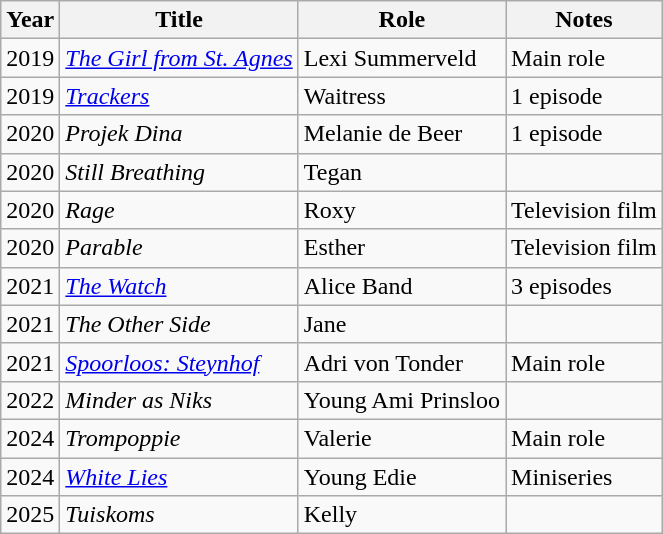<table class="wikitable unsortable">
<tr>
<th>Year</th>
<th>Title</th>
<th>Role</th>
<th>Notes</th>
</tr>
<tr>
<td>2019</td>
<td><em><a href='#'>The Girl from St. Agnes</a></em></td>
<td>Lexi Summerveld</td>
<td>Main role</td>
</tr>
<tr>
<td>2019</td>
<td><em><a href='#'>Trackers</a></em></td>
<td>Waitress</td>
<td>1 episode</td>
</tr>
<tr>
<td>2020</td>
<td><em>Projek Dina</em></td>
<td>Melanie de Beer</td>
<td>1 episode</td>
</tr>
<tr>
<td>2020</td>
<td><em>Still Breathing</em></td>
<td>Tegan</td>
<td></td>
</tr>
<tr>
<td>2020</td>
<td><em>Rage</em></td>
<td>Roxy</td>
<td>Television film</td>
</tr>
<tr>
<td>2020</td>
<td><em>Parable</em></td>
<td>Esther</td>
<td>Television film</td>
</tr>
<tr>
<td>2021</td>
<td><em><a href='#'>The Watch</a></em></td>
<td>Alice Band</td>
<td>3 episodes</td>
</tr>
<tr>
<td>2021</td>
<td><em>The Other Side</em></td>
<td>Jane</td>
<td></td>
</tr>
<tr>
<td>2021</td>
<td><em><a href='#'>Spoorloos: Steynhof</a></em></td>
<td>Adri von Tonder</td>
<td>Main role</td>
</tr>
<tr>
<td>2022</td>
<td><em>Minder as Niks</em></td>
<td>Young Ami Prinsloo</td>
<td></td>
</tr>
<tr>
<td>2024</td>
<td><em>Trompoppie</em></td>
<td>Valerie</td>
<td>Main role</td>
</tr>
<tr>
<td>2024</td>
<td><em><a href='#'>White Lies</a></em></td>
<td>Young Edie</td>
<td>Miniseries</td>
</tr>
<tr>
<td>2025</td>
<td><em>Tuiskoms</em></td>
<td>Kelly</td>
<td></td>
</tr>
</table>
